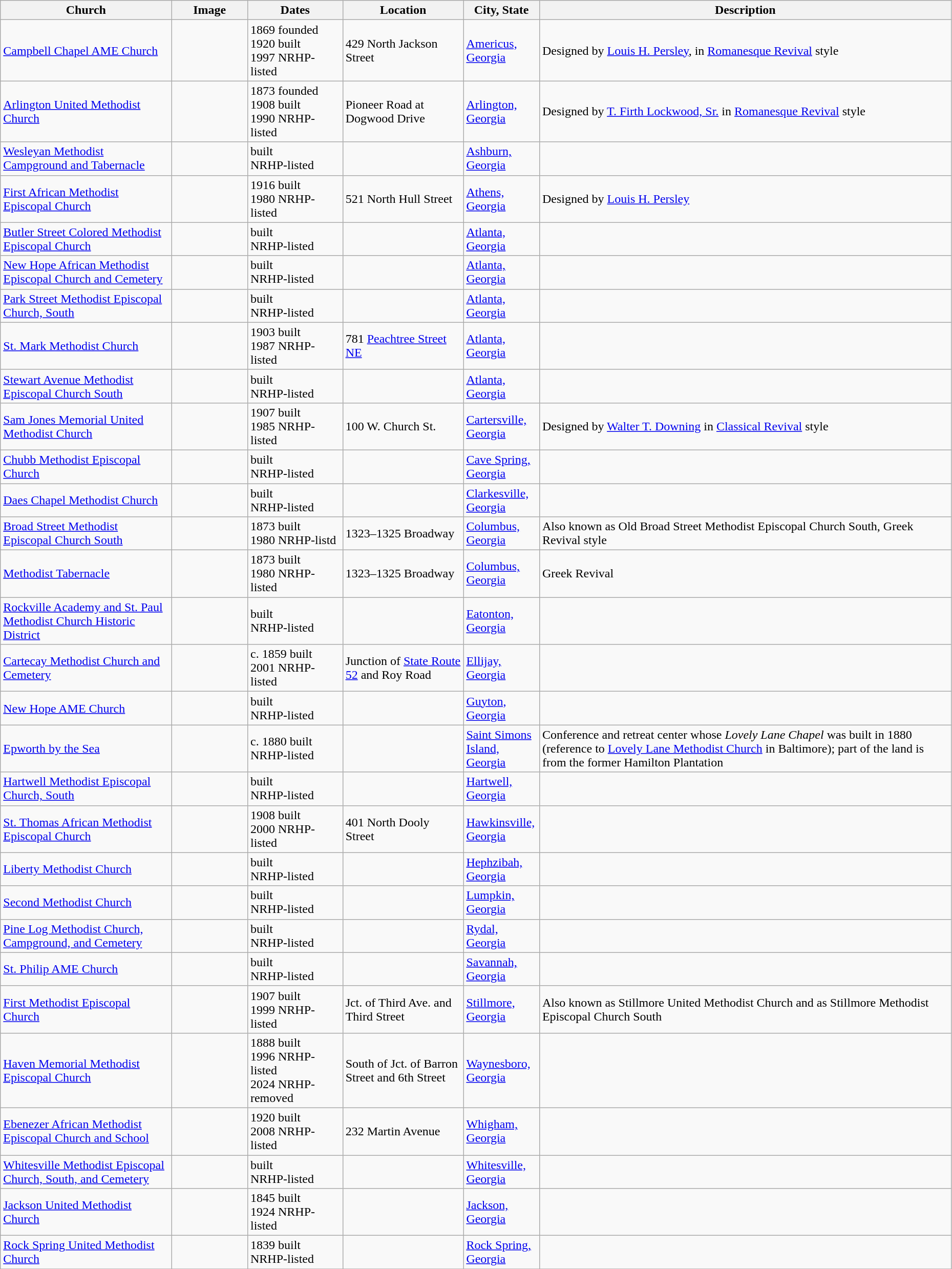<table class="wikitable sortable" style="width:98%">
<tr>
<th style="width:18%;"><strong>Church</strong></th>
<th style="width:8%;" class="unsortable"><strong>Image</strong></th>
<th style="width:10%;"><strong>Dates</strong></th>
<th><strong>Location</strong></th>
<th style="width:8%;"><strong>City, State</strong></th>
<th class="unsortable"><strong>Description</strong></th>
</tr>
<tr>
<td><a href='#'>Campbell Chapel AME Church</a></td>
<td></td>
<td>1869 founded<br>1920 built<br>1997 NRHP-listed</td>
<td>429 North Jackson Street</td>
<td><a href='#'>Americus, Georgia</a></td>
<td>Designed by <a href='#'>Louis H. Persley</a>, in <a href='#'>Romanesque Revival</a> style</td>
</tr>
<tr ->
<td><a href='#'>Arlington United Methodist Church</a></td>
<td></td>
<td>1873 founded<br>1908 built<br>1990 NRHP-listed</td>
<td>Pioneer Road at Dogwood Drive<br><small></small></td>
<td><a href='#'>Arlington, Georgia</a></td>
<td>Designed by <a href='#'>T. Firth Lockwood, Sr.</a> in <a href='#'>Romanesque Revival</a> style</td>
</tr>
<tr>
<td><a href='#'>Wesleyan Methodist Campground and Tabernacle</a></td>
<td></td>
<td>built<br>NRHP-listed</td>
<td></td>
<td><a href='#'>Ashburn, Georgia</a></td>
<td></td>
</tr>
<tr>
<td><a href='#'>First African Methodist Episcopal Church</a></td>
<td></td>
<td>1916 built<br>1980 NRHP-listed</td>
<td>521 North Hull Street</td>
<td><a href='#'>Athens, Georgia</a></td>
<td>Designed by <a href='#'>Louis H. Persley</a></td>
</tr>
<tr>
<td><a href='#'>Butler Street Colored Methodist Episcopal Church</a></td>
<td></td>
<td>built<br> NRHP-listed</td>
<td></td>
<td><a href='#'>Atlanta, Georgia</a></td>
<td></td>
</tr>
<tr>
<td><a href='#'>New Hope African Methodist Episcopal Church and Cemetery</a></td>
<td></td>
<td>built<br> NRHP-listed</td>
<td></td>
<td><a href='#'>Atlanta, Georgia</a></td>
<td></td>
</tr>
<tr>
<td><a href='#'>Park Street Methodist Episcopal Church, South</a></td>
<td></td>
<td>built<br> NRHP-listed</td>
<td></td>
<td><a href='#'>Atlanta, Georgia</a></td>
<td></td>
</tr>
<tr>
<td><a href='#'>St. Mark Methodist Church</a></td>
<td></td>
<td>1903 built<br>1987 NRHP-listed</td>
<td>781 <a href='#'>Peachtree Street NE</a><br><small></small></td>
<td><a href='#'>Atlanta, Georgia</a></td>
<td></td>
</tr>
<tr>
<td><a href='#'>Stewart Avenue Methodist Episcopal Church South</a></td>
<td></td>
<td>built<br> NRHP-listed</td>
<td></td>
<td><a href='#'>Atlanta, Georgia</a></td>
<td></td>
</tr>
<tr>
<td><a href='#'>Sam Jones Memorial United Methodist Church</a></td>
<td></td>
<td>1907 built<br>1985 NRHP-listed</td>
<td>100 W. Church St.<br><small></small></td>
<td><a href='#'>Cartersville, Georgia</a></td>
<td>Designed by <a href='#'>Walter T. Downing</a> in <a href='#'>Classical Revival</a> style</td>
</tr>
<tr>
<td><a href='#'>Chubb Methodist Episcopal Church</a></td>
<td></td>
<td>built<br> NRHP-listed</td>
<td></td>
<td><a href='#'>Cave Spring, Georgia</a></td>
<td></td>
</tr>
<tr>
<td><a href='#'>Daes Chapel Methodist Church</a></td>
<td></td>
<td>built<br> NRHP-listed</td>
<td></td>
<td><a href='#'>Clarkesville, Georgia</a></td>
<td></td>
</tr>
<tr>
<td><a href='#'>Broad Street Methodist Episcopal Church South</a></td>
<td></td>
<td>1873 built<br>1980 NRHP-listd</td>
<td>1323–1325 Broadway<br><small></small></td>
<td><a href='#'>Columbus, Georgia</a></td>
<td>Also known as Old Broad Street Methodist Episcopal Church South, Greek Revival style</td>
</tr>
<tr>
<td><a href='#'>Methodist Tabernacle</a></td>
<td></td>
<td>1873 built<br>1980 NRHP-listed</td>
<td>1323–1325 Broadway<br><small></small></td>
<td><a href='#'>Columbus, Georgia</a></td>
<td>Greek Revival</td>
</tr>
<tr>
<td><a href='#'>Rockville Academy and St. Paul Methodist Church Historic District</a></td>
<td></td>
<td>built<br> NRHP-listed</td>
<td></td>
<td><a href='#'>Eatonton, Georgia</a></td>
<td></td>
</tr>
<tr>
<td><a href='#'>Cartecay Methodist Church and Cemetery</a></td>
<td></td>
<td>c. 1859 built<br>2001 NRHP-listed</td>
<td>Junction of <a href='#'>State Route 52</a> and Roy Road</td>
<td><a href='#'>Ellijay, Georgia</a></td>
<td></td>
</tr>
<tr>
<td><a href='#'>New Hope AME Church</a></td>
<td></td>
<td>built<br> NRHP-listed</td>
<td></td>
<td><a href='#'>Guyton, Georgia</a></td>
<td></td>
</tr>
<tr ->
<td><a href='#'>Epworth by the Sea</a></td>
<td></td>
<td>c. 1880 built<br>NRHP-listed</td>
<td></td>
<td><a href='#'>Saint Simons Island, Georgia</a></td>
<td>Conference and retreat center whose <em>Lovely Lane Chapel</em> was built in 1880 (reference to <a href='#'>Lovely Lane Methodist Church</a> in Baltimore); part of the land is from the former Hamilton Plantation</td>
</tr>
<tr ->
<td><a href='#'>Hartwell Methodist Episcopal Church, South</a></td>
<td></td>
<td>built<br> NRHP-listed</td>
<td></td>
<td><a href='#'>Hartwell, Georgia</a></td>
<td></td>
</tr>
<tr>
<td><a href='#'>St. Thomas African Methodist Episcopal Church</a></td>
<td></td>
<td>1908 built<br>2000 NRHP-listed</td>
<td>401 North Dooly Street</td>
<td><a href='#'>Hawkinsville, Georgia</a></td>
<td></td>
</tr>
<tr>
<td><a href='#'>Liberty Methodist Church</a></td>
<td></td>
<td>built<br> NRHP-listed</td>
<td></td>
<td><a href='#'>Hephzibah, Georgia</a></td>
<td></td>
</tr>
<tr>
<td><a href='#'>Second Methodist Church</a></td>
<td></td>
<td>built<br> NRHP-listed</td>
<td></td>
<td><a href='#'>Lumpkin, Georgia</a></td>
<td></td>
</tr>
<tr>
<td><a href='#'>Pine Log Methodist Church, Campground, and Cemetery</a></td>
<td></td>
<td>built<br> NRHP-listed</td>
<td></td>
<td><a href='#'>Rydal, Georgia</a></td>
<td></td>
</tr>
<tr>
<td><a href='#'>St. Philip AME Church</a></td>
<td></td>
<td>built<br> NRHP-listed</td>
<td></td>
<td><a href='#'>Savannah, Georgia</a></td>
<td></td>
</tr>
<tr ->
<td><a href='#'>First Methodist Episcopal Church</a></td>
<td></td>
<td>1907 built<br>1999 NRHP-listed</td>
<td>Jct. of Third Ave. and Third Street</td>
<td><a href='#'>Stillmore, Georgia</a></td>
<td>Also known as Stillmore United Methodist Church and as Stillmore Methodist Episcopal Church South</td>
</tr>
<tr>
<td><a href='#'>Haven Memorial Methodist Episcopal Church</a></td>
<td></td>
<td>1888 built<br>1996 NRHP-listed<br>2024 NRHP-removed</td>
<td>South of Jct. of Barron Street and 6th Street</td>
<td><a href='#'>Waynesboro, Georgia</a></td>
<td></td>
</tr>
<tr>
<td><a href='#'>Ebenezer African Methodist Episcopal Church and School</a></td>
<td></td>
<td>1920 built<br>2008 NRHP-listed</td>
<td>232 Martin Avenue</td>
<td><a href='#'>Whigham, Georgia</a></td>
<td></td>
</tr>
<tr>
<td><a href='#'>Whitesville Methodist Episcopal Church, South, and Cemetery</a></td>
<td></td>
<td>built<br> NRHP-listed</td>
<td></td>
<td><a href='#'>Whitesville, Georgia</a></td>
<td></td>
</tr>
<tr>
<td><a href='#'>Jackson United Methodist Church</a></td>
<td></td>
<td>1845 built<br>1924 NRHP-listed</td>
<td></td>
<td><a href='#'>Jackson, Georgia</a></td>
<td></td>
</tr>
<tr>
<td><a href='#'>Rock Spring United Methodist Church</a></td>
<td></td>
<td>1839 built<br> NRHP-listed</td>
<td></td>
<td><a href='#'>Rock Spring, Georgia</a></td>
<td></td>
</tr>
<tr>
</tr>
</table>
